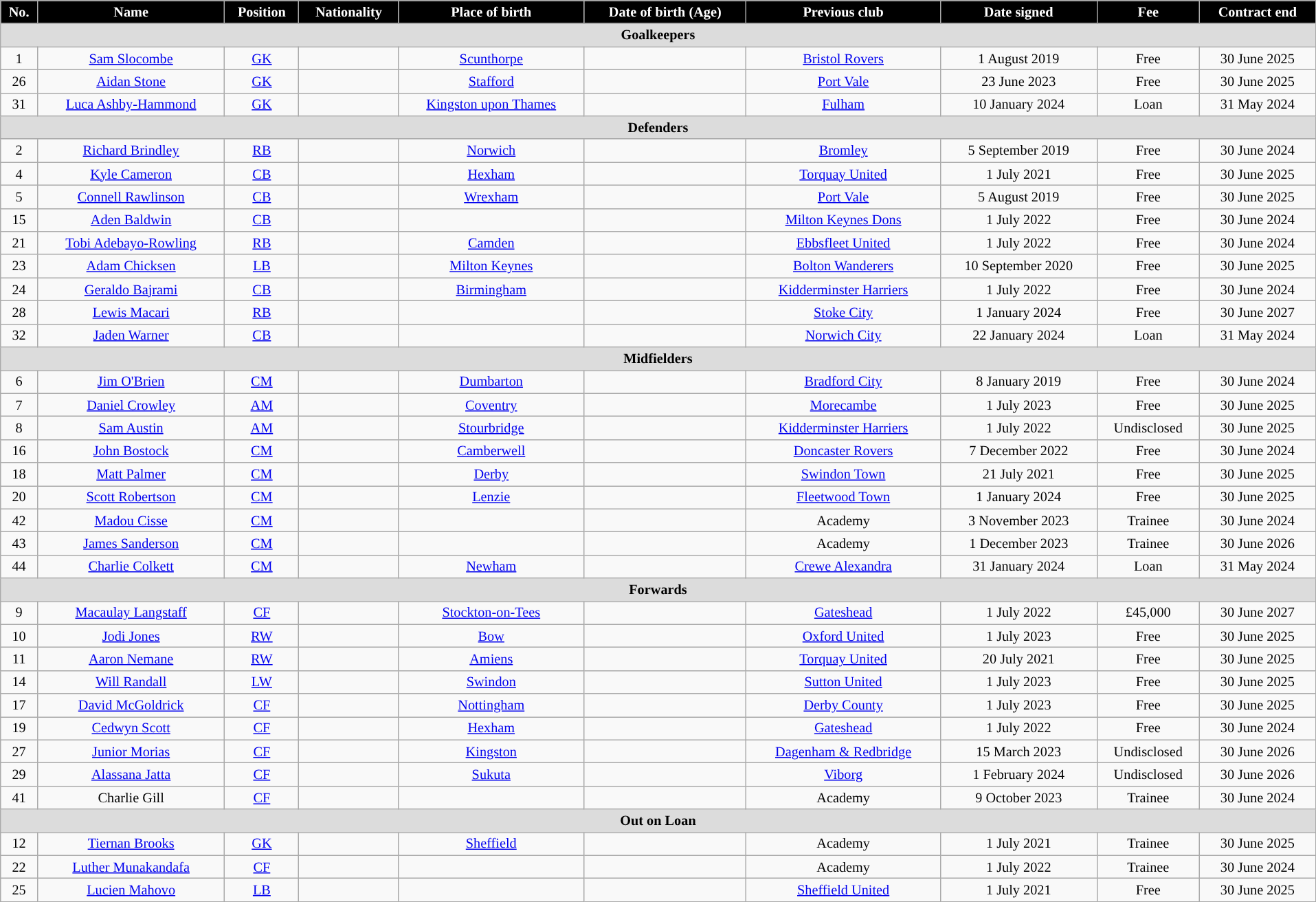<table class="wikitable" style="text-align:center; font-size:84.5%; width:101%;">
<tr>
<th style="background:black; color:white; ">No.</th>
<th style="background:black; color:white; ">Name</th>
<th style="background:black; color:white; ">Position</th>
<th style="background:black; color:white; ">Nationality</th>
<th style="background:black; color:white; ">Place of birth</th>
<th style="background:black; color:white; ">Date of birth (Age)</th>
<th style="background:black; color:white; ">Previous club</th>
<th style="background:black; color:white; ">Date signed</th>
<th style="background:black; color:white; ">Fee</th>
<th style="background:black; color:white; ">Contract end</th>
</tr>
<tr>
<th colspan="14" style="background:#dcdcdc; tepxt-align:center;">Goalkeepers</th>
</tr>
<tr>
<td>1</td>
<td><a href='#'>Sam Slocombe</a></td>
<td><a href='#'>GK</a></td>
<td></td>
<td><a href='#'>Scunthorpe</a></td>
<td></td>
<td><a href='#'>Bristol Rovers</a></td>
<td>1 August 2019</td>
<td>Free</td>
<td>30 June 2025</td>
</tr>
<tr>
<td>26</td>
<td><a href='#'>Aidan Stone</a></td>
<td><a href='#'>GK</a></td>
<td></td>
<td><a href='#'>Stafford</a></td>
<td></td>
<td><a href='#'>Port Vale</a></td>
<td>23 June 2023</td>
<td>Free</td>
<td>30 June 2025</td>
</tr>
<tr>
<td>31</td>
<td><a href='#'>Luca Ashby-Hammond</a></td>
<td><a href='#'>GK</a></td>
<td></td>
<td><a href='#'>Kingston upon Thames</a></td>
<td></td>
<td><a href='#'>Fulham</a></td>
<td>10 January 2024</td>
<td>Loan</td>
<td>31 May 2024</td>
</tr>
<tr>
<th colspan="14" style="background:#dcdcdc; tepxt-align:center;">Defenders</th>
</tr>
<tr>
<td>2</td>
<td><a href='#'>Richard Brindley</a></td>
<td><a href='#'>RB</a></td>
<td></td>
<td><a href='#'>Norwich</a></td>
<td></td>
<td><a href='#'>Bromley</a></td>
<td>5 September 2019</td>
<td>Free</td>
<td>30 June 2024</td>
</tr>
<tr>
<td>4</td>
<td><a href='#'>Kyle Cameron</a></td>
<td><a href='#'>CB</a></td>
<td></td>
<td> <a href='#'>Hexham</a></td>
<td></td>
<td><a href='#'>Torquay United</a></td>
<td>1 July 2021</td>
<td>Free</td>
<td>30 June 2025</td>
</tr>
<tr>
<td>5</td>
<td><a href='#'>Connell Rawlinson</a></td>
<td><a href='#'>CB</a></td>
<td></td>
<td><a href='#'>Wrexham</a></td>
<td></td>
<td><a href='#'>Port Vale</a></td>
<td>5 August 2019</td>
<td>Free</td>
<td>30 June 2025</td>
</tr>
<tr>
<td>15</td>
<td><a href='#'>Aden Baldwin</a></td>
<td><a href='#'>CB</a></td>
<td></td>
<td></td>
<td></td>
<td><a href='#'>Milton Keynes Dons</a></td>
<td>1 July 2022</td>
<td>Free</td>
<td>30 June 2024</td>
</tr>
<tr>
<td>21</td>
<td><a href='#'>Tobi Adebayo-Rowling</a></td>
<td><a href='#'>RB</a></td>
<td></td>
<td><a href='#'>Camden</a></td>
<td></td>
<td><a href='#'>Ebbsfleet United</a></td>
<td>1 July 2022</td>
<td>Free</td>
<td>30 June 2024</td>
</tr>
<tr>
<td>23</td>
<td><a href='#'>Adam Chicksen</a></td>
<td><a href='#'>LB</a></td>
<td></td>
<td> <a href='#'>Milton Keynes</a></td>
<td></td>
<td><a href='#'>Bolton Wanderers</a></td>
<td>10 September 2020</td>
<td>Free</td>
<td>30 June 2025</td>
</tr>
<tr>
<td>24</td>
<td><a href='#'>Geraldo Bajrami</a></td>
<td><a href='#'>CB</a></td>
<td></td>
<td> <a href='#'>Birmingham</a></td>
<td></td>
<td><a href='#'>Kidderminster Harriers</a></td>
<td>1 July 2022</td>
<td>Free</td>
<td>30 June 2024</td>
</tr>
<tr>
<td>28</td>
<td><a href='#'>Lewis Macari</a></td>
<td><a href='#'>RB</a></td>
<td></td>
<td></td>
<td></td>
<td><a href='#'>Stoke City</a></td>
<td>1 January 2024</td>
<td>Free</td>
<td>30 June 2027</td>
</tr>
<tr>
<td>32</td>
<td><a href='#'>Jaden Warner</a></td>
<td><a href='#'>CB</a></td>
<td></td>
<td></td>
<td></td>
<td><a href='#'>Norwich City</a></td>
<td>22 January 2024</td>
<td>Loan</td>
<td>31 May 2024</td>
</tr>
<tr>
<th colspan="14" style="background:#dcdcdc; tepxt-align:center;">Midfielders</th>
</tr>
<tr>
<td>6</td>
<td><a href='#'>Jim O'Brien</a></td>
<td><a href='#'>CM</a></td>
<td></td>
<td><a href='#'>Dumbarton</a></td>
<td></td>
<td><a href='#'>Bradford City</a></td>
<td>8 January 2019</td>
<td>Free</td>
<td>30 June 2024</td>
</tr>
<tr>
<td>7</td>
<td><a href='#'>Daniel Crowley</a></td>
<td><a href='#'>AM</a></td>
<td></td>
<td><a href='#'>Coventry</a></td>
<td></td>
<td><a href='#'>Morecambe</a></td>
<td>1 July 2023</td>
<td>Free</td>
<td>30 June 2025</td>
</tr>
<tr>
<td>8</td>
<td><a href='#'>Sam Austin</a></td>
<td><a href='#'>AM</a></td>
<td></td>
<td><a href='#'>Stourbridge</a></td>
<td></td>
<td><a href='#'>Kidderminster Harriers</a></td>
<td>1 July 2022</td>
<td>Undisclosed</td>
<td>30 June 2025</td>
</tr>
<tr>
<td>16</td>
<td><a href='#'>John Bostock</a></td>
<td><a href='#'>CM</a></td>
<td></td>
<td> <a href='#'>Camberwell</a></td>
<td></td>
<td><a href='#'>Doncaster Rovers</a></td>
<td>7 December 2022</td>
<td>Free</td>
<td>30 June 2024</td>
</tr>
<tr>
<td>18</td>
<td><a href='#'>Matt Palmer</a></td>
<td><a href='#'>CM</a></td>
<td></td>
<td><a href='#'>Derby</a></td>
<td></td>
<td><a href='#'>Swindon Town</a></td>
<td>21 July 2021</td>
<td>Free</td>
<td>30 June 2025</td>
</tr>
<tr>
<td>20</td>
<td><a href='#'>Scott Robertson</a></td>
<td><a href='#'>CM</a></td>
<td></td>
<td><a href='#'>Lenzie</a></td>
<td></td>
<td><a href='#'>Fleetwood Town</a></td>
<td>1 January 2024</td>
<td>Free</td>
<td>30 June 2025</td>
</tr>
<tr>
<td>42</td>
<td><a href='#'>Madou Cisse</a></td>
<td><a href='#'>CM</a></td>
<td></td>
<td></td>
<td></td>
<td>Academy</td>
<td>3 November 2023</td>
<td>Trainee</td>
<td>30 June 2024</td>
</tr>
<tr>
<td>43</td>
<td><a href='#'>James Sanderson</a></td>
<td><a href='#'>CM</a></td>
<td></td>
<td></td>
<td></td>
<td>Academy</td>
<td>1 December 2023</td>
<td>Trainee</td>
<td>30 June 2026</td>
</tr>
<tr>
<td>44</td>
<td><a href='#'>Charlie Colkett</a></td>
<td><a href='#'>CM</a></td>
<td></td>
<td><a href='#'>Newham</a></td>
<td></td>
<td><a href='#'>Crewe Alexandra</a></td>
<td>31 January 2024</td>
<td>Loan</td>
<td>31 May 2024</td>
</tr>
<tr>
<th colspan="14" style="background:#dcdcdc; tepxt-align:center;">Forwards</th>
</tr>
<tr>
<td>9</td>
<td><a href='#'>Macaulay Langstaff</a></td>
<td><a href='#'>CF</a></td>
<td></td>
<td><a href='#'>Stockton-on-Tees</a></td>
<td></td>
<td><a href='#'>Gateshead</a></td>
<td>1 July 2022</td>
<td>£45,000</td>
<td>30 June 2027</td>
</tr>
<tr>
<td>10</td>
<td><a href='#'>Jodi Jones</a></td>
<td><a href='#'>RW</a></td>
<td></td>
<td> <a href='#'>Bow</a></td>
<td></td>
<td><a href='#'>Oxford United</a></td>
<td>1 July 2023</td>
<td>Free</td>
<td>30 June 2025</td>
</tr>
<tr>
<td>11</td>
<td><a href='#'>Aaron Nemane</a></td>
<td><a href='#'>RW</a></td>
<td></td>
<td><a href='#'>Amiens</a></td>
<td></td>
<td><a href='#'>Torquay United</a></td>
<td>20 July 2021</td>
<td>Free</td>
<td>30 June 2025</td>
</tr>
<tr>
<td>14</td>
<td><a href='#'>Will Randall</a></td>
<td><a href='#'>LW</a></td>
<td></td>
<td><a href='#'>Swindon</a></td>
<td></td>
<td><a href='#'>Sutton United</a></td>
<td>1 July 2023</td>
<td>Free</td>
<td>30 June 2025</td>
</tr>
<tr>
<td>17</td>
<td><a href='#'>David McGoldrick</a></td>
<td><a href='#'>CF</a></td>
<td></td>
<td> <a href='#'>Nottingham</a></td>
<td></td>
<td><a href='#'>Derby County</a></td>
<td>1 July 2023</td>
<td>Free</td>
<td>30 June 2025</td>
</tr>
<tr>
<td>19</td>
<td><a href='#'>Cedwyn Scott</a></td>
<td><a href='#'>CF</a></td>
<td></td>
<td><a href='#'>Hexham</a></td>
<td></td>
<td><a href='#'>Gateshead</a></td>
<td>1 July 2022</td>
<td>Free</td>
<td>30 June 2024</td>
</tr>
<tr>
<td>27</td>
<td><a href='#'>Junior Morias</a></td>
<td><a href='#'>CF</a></td>
<td></td>
<td> <a href='#'>Kingston</a></td>
<td></td>
<td><a href='#'>Dagenham & Redbridge</a></td>
<td>15 March 2023</td>
<td>Undisclosed</td>
<td>30 June 2026</td>
</tr>
<tr>
<td>29</td>
<td><a href='#'>Alassana Jatta</a></td>
<td><a href='#'>CF</a></td>
<td></td>
<td><a href='#'>Sukuta</a></td>
<td></td>
<td> <a href='#'>Viborg</a></td>
<td>1 February 2024</td>
<td>Undisclosed</td>
<td>30 June 2026</td>
</tr>
<tr>
<td>41</td>
<td>Charlie Gill</td>
<td><a href='#'>CF</a></td>
<td></td>
<td></td>
<td></td>
<td>Academy</td>
<td>9 October 2023</td>
<td>Trainee</td>
<td>30 June 2024</td>
</tr>
<tr>
<th colspan="14" style="background:#dcdcdc; tepxt-align:center;">Out on Loan</th>
</tr>
<tr>
<td>12</td>
<td><a href='#'>Tiernan Brooks</a></td>
<td><a href='#'>GK</a></td>
<td></td>
<td> <a href='#'>Sheffield</a></td>
<td></td>
<td>Academy</td>
<td>1 July 2021</td>
<td>Trainee</td>
<td>30 June 2025</td>
</tr>
<tr>
<td>22</td>
<td><a href='#'>Luther Munakandafa</a></td>
<td><a href='#'>CF</a></td>
<td></td>
<td></td>
<td></td>
<td>Academy</td>
<td>1 July 2022</td>
<td>Trainee</td>
<td>30 June 2024</td>
</tr>
<tr>
<td>25</td>
<td><a href='#'>Lucien Mahovo</a></td>
<td><a href='#'>LB</a></td>
<td></td>
<td></td>
<td></td>
<td><a href='#'>Sheffield United</a></td>
<td>1 July 2021</td>
<td>Free</td>
<td>30 June 2025</td>
</tr>
</table>
